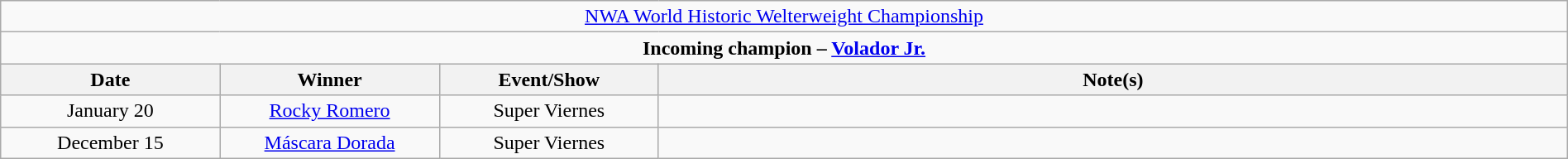<table class="wikitable" style="text-align:center; width:100%;">
<tr>
<td colspan="5" style="text-align: center;"><a href='#'>NWA World Historic Welterweight Championship</a></td>
</tr>
<tr>
<td colspan="5" style="text-align: center;"><strong>Incoming champion – <a href='#'>Volador Jr.</a></strong></td>
</tr>
<tr>
<th width=14%>Date</th>
<th width=14%>Winner</th>
<th width=14%>Event/Show</th>
<th width=58%>Note(s)</th>
</tr>
<tr>
<td>January 20</td>
<td><a href='#'>Rocky Romero</a></td>
<td>Super Viernes</td>
<td></td>
</tr>
<tr>
<td>December 15</td>
<td><a href='#'>Máscara Dorada</a></td>
<td>Super Viernes</td>
<td></td>
</tr>
</table>
